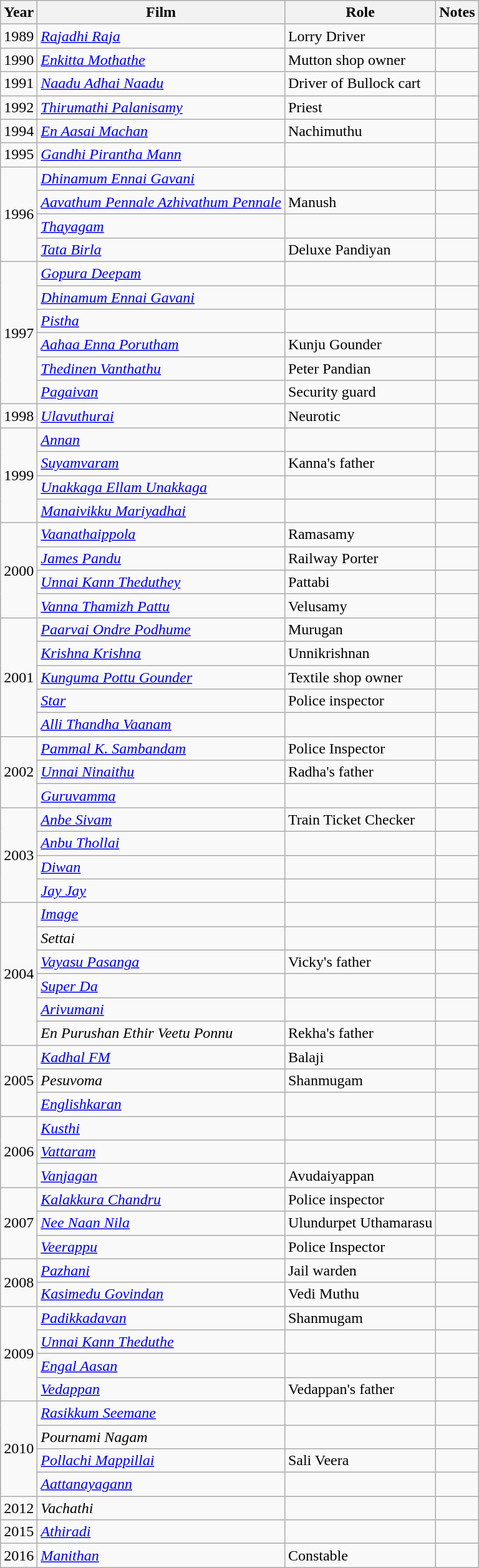<table class="wikitable">
<tr>
<th>Year</th>
<th>Film</th>
<th>Role</th>
<th>Notes</th>
</tr>
<tr>
<td>1989</td>
<td><em><a href='#'>Rajadhi Raja</a></em></td>
<td>Lorry Driver</td>
<td></td>
</tr>
<tr>
<td>1990</td>
<td><em> <a href='#'>Enkitta Mothathe</a> </em></td>
<td>Mutton shop owner</td>
<td></td>
</tr>
<tr>
<td>1991</td>
<td><em><a href='#'>Naadu Adhai Naadu</a></em></td>
<td>Driver of Bullock cart</td>
<td></td>
</tr>
<tr>
<td>1992</td>
<td><em><a href='#'>Thirumathi Palanisamy</a></em></td>
<td>Priest</td>
<td></td>
</tr>
<tr>
<td>1994</td>
<td><em><a href='#'>En Aasai Machan</a></em></td>
<td>Nachimuthu</td>
<td></td>
</tr>
<tr>
<td>1995</td>
<td><em><a href='#'>Gandhi Pirantha Mann</a></em></td>
<td></td>
<td></td>
</tr>
<tr>
<td rowspan="4">1996</td>
<td><em><a href='#'>Dhinamum Ennai Gavani</a></em></td>
<td></td>
<td></td>
</tr>
<tr>
<td><em><a href='#'>Aavathum Pennale Azhivathum Pennale</a></em></td>
<td>Manush</td>
<td></td>
</tr>
<tr>
<td><em><a href='#'>Thayagam</a></em></td>
<td></td>
<td></td>
</tr>
<tr>
<td><em><a href='#'>Tata Birla</a></em></td>
<td>Deluxe Pandiyan</td>
<td></td>
</tr>
<tr>
<td rowspan="6">1997</td>
<td><em><a href='#'>Gopura Deepam</a></em></td>
<td></td>
<td></td>
</tr>
<tr>
<td><em><a href='#'>Dhinamum Ennai Gavani</a></em></td>
<td></td>
<td></td>
</tr>
<tr>
<td><em><a href='#'>Pistha</a></em></td>
<td></td>
<td></td>
</tr>
<tr>
<td><em><a href='#'>Aahaa Enna Porutham</a></em></td>
<td>Kunju Gounder</td>
<td></td>
</tr>
<tr>
<td><em><a href='#'>Thedinen Vanthathu</a></em></td>
<td>Peter Pandian</td>
<td></td>
</tr>
<tr>
<td><em><a href='#'>Pagaivan</a></em></td>
<td>Security guard</td>
<td></td>
</tr>
<tr>
<td>1998</td>
<td><em><a href='#'>Ulavuthurai</a></em></td>
<td>Neurotic</td>
<td></td>
</tr>
<tr>
<td rowspan="4">1999</td>
<td><em><a href='#'>Annan</a></em></td>
<td></td>
<td></td>
</tr>
<tr>
<td><em><a href='#'>Suyamvaram</a></em></td>
<td>Kanna's father</td>
<td></td>
</tr>
<tr>
<td><em><a href='#'>Unakkaga Ellam Unakkaga</a></em></td>
<td></td>
<td></td>
</tr>
<tr>
<td><em><a href='#'>Manaivikku Mariyadhai</a></em></td>
<td></td>
<td></td>
</tr>
<tr>
<td rowspan="4">2000</td>
<td><em><a href='#'>Vaanathaippola</a></em></td>
<td>Ramasamy</td>
<td></td>
</tr>
<tr>
<td><em><a href='#'>James Pandu</a></em></td>
<td>Railway Porter</td>
<td></td>
</tr>
<tr>
<td><em><a href='#'>Unnai Kann Theduthey</a></em></td>
<td>Pattabi</td>
<td></td>
</tr>
<tr>
<td><em><a href='#'>Vanna Thamizh Pattu</a></em></td>
<td>Velusamy</td>
<td></td>
</tr>
<tr>
<td rowspan="5">2001</td>
<td><em><a href='#'>Paarvai Ondre Podhume</a></em></td>
<td>Murugan</td>
<td></td>
</tr>
<tr>
<td><em><a href='#'>Krishna Krishna</a></em></td>
<td>Unnikrishnan</td>
<td></td>
</tr>
<tr>
<td><em><a href='#'>Kunguma Pottu Gounder</a></em></td>
<td>Textile shop owner</td>
<td></td>
</tr>
<tr>
<td><em><a href='#'>Star</a></em></td>
<td>Police inspector</td>
<td></td>
</tr>
<tr>
<td><em><a href='#'>Alli Thandha Vaanam</a></em></td>
<td></td>
<td></td>
</tr>
<tr>
<td rowspan="3">2002</td>
<td><em><a href='#'>Pammal K. Sambandam</a></em></td>
<td>Police Inspector</td>
<td></td>
</tr>
<tr>
<td><em><a href='#'>Unnai Ninaithu</a></em></td>
<td>Radha's father</td>
<td></td>
</tr>
<tr>
<td><em><a href='#'>Guruvamma</a></em></td>
<td></td>
<td></td>
</tr>
<tr>
<td rowspan="4">2003</td>
<td><em><a href='#'>Anbe Sivam</a></em></td>
<td>Train Ticket Checker</td>
<td></td>
</tr>
<tr>
<td><em><a href='#'>Anbu Thollai</a></em></td>
<td></td>
<td></td>
</tr>
<tr>
<td><em><a href='#'>Diwan</a></em></td>
<td></td>
<td></td>
</tr>
<tr>
<td><em><a href='#'>Jay Jay</a></em></td>
<td></td>
<td></td>
</tr>
<tr>
<td rowspan="6">2004</td>
<td><em><a href='#'>Image</a></em></td>
<td></td>
<td></td>
</tr>
<tr>
<td><em>Settai</em></td>
<td></td>
<td></td>
</tr>
<tr>
<td><em><a href='#'>Vayasu Pasanga</a></em></td>
<td>Vicky's father</td>
<td></td>
</tr>
<tr>
<td><em><a href='#'>Super Da</a></em></td>
<td></td>
<td></td>
</tr>
<tr>
<td><em><a href='#'>Arivumani</a></em></td>
<td></td>
<td></td>
</tr>
<tr>
<td><em>En Purushan Ethir Veetu Ponnu</em></td>
<td>Rekha's father</td>
<td></td>
</tr>
<tr>
<td rowspan="3">2005</td>
<td><em><a href='#'>Kadhal FM</a></em></td>
<td>Balaji</td>
</tr>
<tr>
<td><em>Pesuvoma</em></td>
<td>Shanmugam</td>
<td></td>
</tr>
<tr>
<td><em><a href='#'>Englishkaran</a></em></td>
<td></td>
<td></td>
</tr>
<tr>
<td rowspan="3">2006</td>
<td><em><a href='#'>Kusthi</a></em></td>
<td></td>
<td></td>
</tr>
<tr>
<td><em><a href='#'>Vattaram</a></em></td>
<td></td>
<td></td>
</tr>
<tr>
<td><em><a href='#'>Vanjagan</a></em></td>
<td>Avudaiyappan</td>
<td></td>
</tr>
<tr>
<td rowspan="3">2007</td>
<td><em><a href='#'>Kalakkura Chandru</a></em></td>
<td>Police inspector</td>
<td></td>
</tr>
<tr>
<td><em><a href='#'>Nee Naan Nila</a></em></td>
<td>Ulundurpet Uthamarasu</td>
<td></td>
</tr>
<tr>
<td><em><a href='#'>Veerappu</a></em></td>
<td>Police Inspector</td>
<td></td>
</tr>
<tr>
<td rowspan="2">2008</td>
<td><em><a href='#'>Pazhani</a></em></td>
<td>Jail warden</td>
<td></td>
</tr>
<tr>
<td><em><a href='#'>Kasimedu Govindan</a></em></td>
<td>Vedi Muthu</td>
<td></td>
</tr>
<tr>
<td rowspan="4">2009</td>
<td><em><a href='#'>Padikkadavan</a></em></td>
<td>Shanmugam</td>
<td></td>
</tr>
<tr>
<td><em><a href='#'>Unnai Kann Theduthe</a></em></td>
<td></td>
<td></td>
</tr>
<tr>
<td><em><a href='#'>Engal Aasan</a></em></td>
<td></td>
<td></td>
</tr>
<tr>
<td><em><a href='#'>Vedappan</a></em></td>
<td>Vedappan's father</td>
<td></td>
</tr>
<tr>
<td rowspan="4">2010</td>
<td><em><a href='#'>Rasikkum Seemane</a></em></td>
<td></td>
<td></td>
</tr>
<tr>
<td><em>Pournami Nagam</em></td>
<td></td>
<td></td>
</tr>
<tr>
<td><em><a href='#'>Pollachi Mappillai</a></em></td>
<td>Sali Veera</td>
<td></td>
</tr>
<tr>
<td><em><a href='#'>Aattanayagann</a></em></td>
<td></td>
<td></td>
</tr>
<tr>
<td rowspan="1">2012</td>
<td><em>Vachathi</em></td>
<td></td>
<td></td>
</tr>
<tr>
<td>2015</td>
<td><em><a href='#'>Athiradi</a></em></td>
<td></td>
<td></td>
</tr>
<tr>
<td rowspan="1">2016</td>
<td><em><a href='#'>Manithan</a></em></td>
<td>Constable</td>
<td></td>
</tr>
</table>
